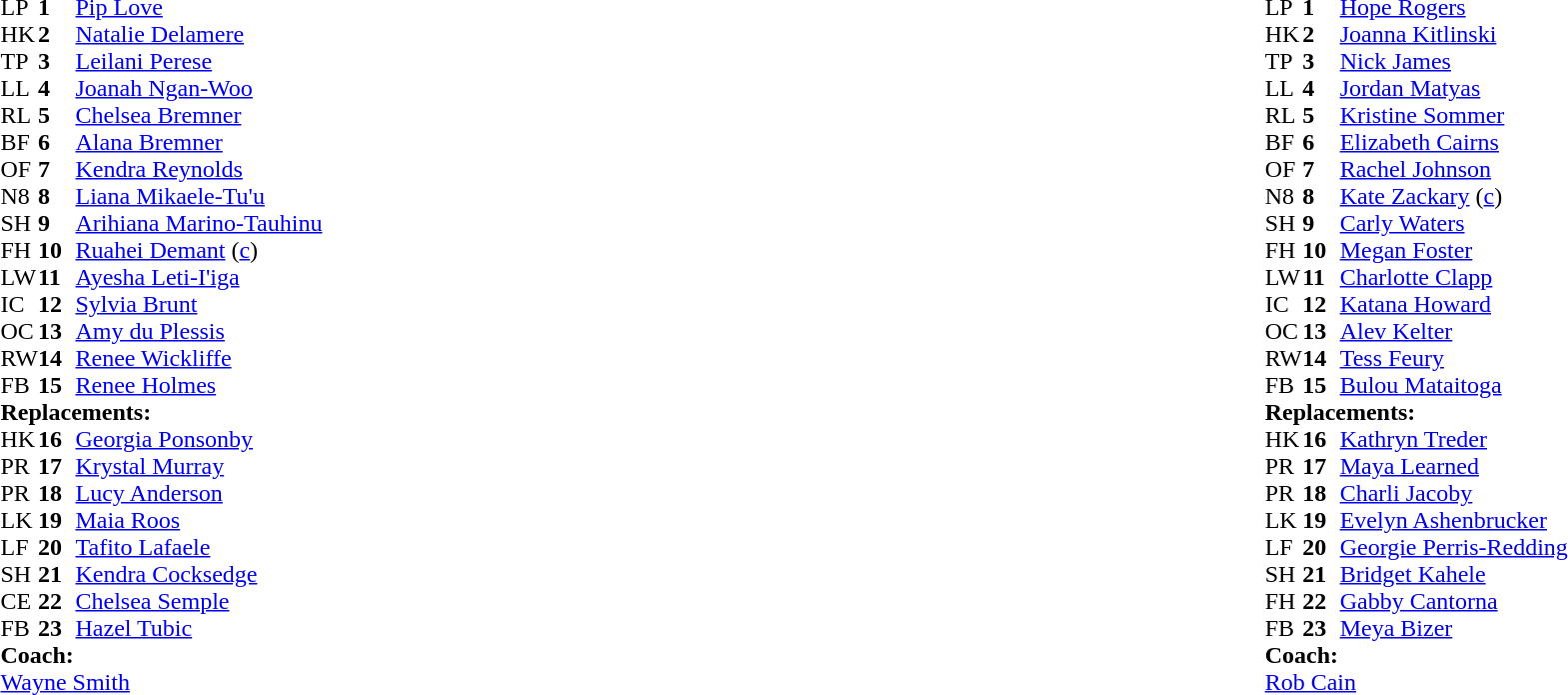<table style="width:100%">
<tr>
<td style="vertical-align:top; width:50%"><br><table cellspacing="0" cellpadding="0">
<tr>
<th width="25"></th>
<th width="25"></th>
<td></td>
<td></td>
<th></th>
</tr>
<tr>
<td>LP</td>
<td><strong>1</strong></td>
<td><a href='#'>Pip Love</a></td>
<td></td>
<td></td>
</tr>
<tr>
<td>HK</td>
<td><strong>2</strong></td>
<td><a href='#'>Natalie Delamere</a></td>
<td></td>
<td></td>
</tr>
<tr>
<td>TP</td>
<td><strong>3</strong></td>
<td><a href='#'>Leilani Perese</a></td>
<td></td>
<td></td>
</tr>
<tr>
<td>LL</td>
<td><strong>4</strong></td>
<td><a href='#'>Joanah Ngan-Woo</a></td>
<td></td>
<td></td>
</tr>
<tr>
<td>RL</td>
<td><strong>5</strong></td>
<td><a href='#'>Chelsea Bremner</a></td>
<td></td>
<td></td>
</tr>
<tr>
<td>BF</td>
<td><strong>6</strong></td>
<td><a href='#'>Alana Bremner</a></td>
<td></td>
<td></td>
</tr>
<tr>
<td>OF</td>
<td><strong>7</strong></td>
<td><a href='#'>Kendra Reynolds</a></td>
<td></td>
<td></td>
</tr>
<tr>
<td>N8</td>
<td><strong>8</strong></td>
<td><a href='#'>Liana Mikaele-Tu'u</a></td>
<td></td>
<td></td>
</tr>
<tr>
<td>SH</td>
<td><strong>9</strong></td>
<td><a href='#'>Arihiana Marino-Tauhinu</a></td>
<td></td>
<td></td>
</tr>
<tr>
<td>FH</td>
<td><strong>10</strong></td>
<td><a href='#'>Ruahei Demant</a> (<a href='#'>c</a>)</td>
<td></td>
<td></td>
</tr>
<tr>
<td>LW</td>
<td><strong>11</strong></td>
<td><a href='#'>Ayesha Leti-I'iga</a></td>
<td></td>
<td></td>
</tr>
<tr>
<td>IC</td>
<td><strong>12</strong></td>
<td><a href='#'>Sylvia Brunt</a></td>
<td></td>
<td></td>
</tr>
<tr>
<td>OC</td>
<td><strong>13</strong></td>
<td><a href='#'>Amy du Plessis</a></td>
<td></td>
<td></td>
</tr>
<tr>
<td>RW</td>
<td><strong>14</strong></td>
<td><a href='#'>Renee Wickliffe</a></td>
<td></td>
<td></td>
</tr>
<tr>
<td>FB</td>
<td><strong>15</strong></td>
<td><a href='#'>Renee Holmes</a></td>
<td></td>
<td></td>
</tr>
<tr>
<td colspan="5"><strong>Replacements:</strong></td>
</tr>
<tr>
<td>HK</td>
<td><strong>16</strong></td>
<td><a href='#'>Georgia Ponsonby</a></td>
<td></td>
<td></td>
</tr>
<tr>
<td>PR</td>
<td><strong>17</strong></td>
<td><a href='#'>Krystal Murray</a></td>
<td></td>
<td></td>
</tr>
<tr>
<td>PR</td>
<td><strong>18</strong></td>
<td><a href='#'>Lucy Anderson</a></td>
<td></td>
<td></td>
</tr>
<tr>
<td>LK</td>
<td><strong>19</strong></td>
<td><a href='#'>Maia Roos</a></td>
<td></td>
<td></td>
</tr>
<tr>
<td>LF</td>
<td><strong>20</strong></td>
<td><a href='#'>Tafito Lafaele</a></td>
<td></td>
<td></td>
</tr>
<tr>
<td>SH</td>
<td><strong>21</strong></td>
<td><a href='#'>Kendra Cocksedge</a></td>
<td></td>
<td></td>
</tr>
<tr>
<td>CE</td>
<td><strong>22</strong></td>
<td><a href='#'>Chelsea Semple</a></td>
<td></td>
<td></td>
</tr>
<tr>
<td>FB</td>
<td><strong>23</strong></td>
<td><a href='#'>Hazel Tubic</a></td>
<td></td>
<td></td>
</tr>
<tr>
<td colspan="5"><strong>Coach:</strong></td>
</tr>
<tr>
<td colspan="5"> <a href='#'>Wayne Smith</a></td>
</tr>
</table>
</td>
<td valign="top" width="50%"><br><table cellspacing="0" cellpadding="0" style="margin:auto">
<tr>
<th width="25"></th>
<th width="25"></th>
<td></td>
<td></td>
<th></th>
</tr>
<tr>
<td>LP</td>
<td><strong>1</strong></td>
<td><a href='#'>Hope Rogers</a></td>
<td></td>
<td></td>
</tr>
<tr>
<td>HK</td>
<td><strong>2</strong></td>
<td><a href='#'>Joanna Kitlinski</a></td>
<td></td>
<td></td>
</tr>
<tr>
<td>TP</td>
<td><strong>3</strong></td>
<td><a href='#'>Nick James</a></td>
<td></td>
<td></td>
</tr>
<tr>
<td>LL</td>
<td><strong>4</strong></td>
<td><a href='#'>Jordan Matyas</a></td>
<td></td>
<td></td>
</tr>
<tr>
<td>RL</td>
<td><strong>5</strong></td>
<td><a href='#'>Kristine Sommer</a></td>
<td></td>
<td></td>
</tr>
<tr>
<td>BF</td>
<td><strong>6</strong></td>
<td><a href='#'>Elizabeth Cairns</a></td>
<td></td>
<td></td>
</tr>
<tr>
<td>OF</td>
<td><strong>7</strong></td>
<td><a href='#'>Rachel Johnson</a></td>
<td></td>
<td></td>
</tr>
<tr>
<td>N8</td>
<td><strong>8</strong></td>
<td><a href='#'>Kate Zackary</a> (<a href='#'>c</a>)</td>
<td></td>
<td></td>
</tr>
<tr>
<td>SH</td>
<td><strong>9</strong></td>
<td><a href='#'>Carly Waters</a></td>
<td></td>
<td></td>
</tr>
<tr>
<td>FH</td>
<td><strong>10</strong></td>
<td><a href='#'>Megan Foster</a></td>
<td></td>
<td></td>
</tr>
<tr>
<td>LW</td>
<td><strong>11</strong></td>
<td><a href='#'>Charlotte Clapp</a></td>
<td></td>
<td></td>
</tr>
<tr>
<td>IC</td>
<td><strong>12</strong></td>
<td><a href='#'>Katana Howard</a></td>
<td></td>
<td></td>
</tr>
<tr>
<td>OC</td>
<td><strong>13</strong></td>
<td><a href='#'>Alev Kelter</a></td>
<td></td>
<td></td>
</tr>
<tr>
<td>RW</td>
<td><strong>14</strong></td>
<td><a href='#'>Tess Feury</a></td>
<td></td>
<td></td>
</tr>
<tr>
<td>FB</td>
<td><strong>15</strong></td>
<td><a href='#'>Bulou Mataitoga</a></td>
<td></td>
<td></td>
</tr>
<tr>
<td colspan="5"><strong>Replacements:</strong></td>
</tr>
<tr>
<td>HK</td>
<td><strong>16</strong></td>
<td><a href='#'>Kathryn Treder</a></td>
<td></td>
<td></td>
</tr>
<tr>
<td>PR</td>
<td><strong>17</strong></td>
<td><a href='#'>Maya Learned</a></td>
<td></td>
<td></td>
</tr>
<tr>
<td>PR</td>
<td><strong>18</strong></td>
<td><a href='#'>Charli Jacoby</a></td>
<td></td>
<td></td>
</tr>
<tr>
<td>LK</td>
<td><strong>19</strong></td>
<td><a href='#'>Evelyn Ashenbrucker</a></td>
<td></td>
<td></td>
</tr>
<tr>
<td>LF</td>
<td><strong>20</strong></td>
<td><a href='#'>Georgie Perris-Redding</a></td>
<td></td>
<td></td>
</tr>
<tr>
<td>SH</td>
<td><strong>21</strong></td>
<td><a href='#'>Bridget Kahele</a></td>
<td></td>
<td></td>
</tr>
<tr>
<td>FH</td>
<td><strong>22</strong></td>
<td><a href='#'>Gabby Cantorna</a></td>
<td></td>
<td></td>
</tr>
<tr>
<td>FB</td>
<td><strong>23</strong></td>
<td><a href='#'>Meya Bizer</a></td>
<td></td>
<td></td>
</tr>
<tr>
<td colspan="5"><strong>Coach:</strong></td>
</tr>
<tr>
<td colspan="5"> <a href='#'>Rob Cain</a></td>
</tr>
</table>
</td>
</tr>
</table>
